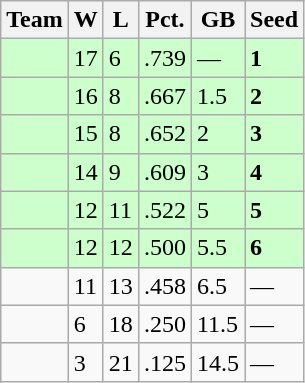<table class=wikitable>
<tr>
<th>Team</th>
<th>W</th>
<th>L</th>
<th>Pct.</th>
<th>GB</th>
<th>Seed</th>
</tr>
<tr bgcolor=ccffcc>
<td></td>
<td>17</td>
<td>6</td>
<td>.739</td>
<td>—</td>
<td><strong>1</strong></td>
</tr>
<tr bgcolor=ccffcc>
<td></td>
<td>16</td>
<td>8</td>
<td>.667</td>
<td>1.5</td>
<td><strong>2</strong></td>
</tr>
<tr bgcolor=ccffcc>
<td></td>
<td>15</td>
<td>8</td>
<td>.652</td>
<td>2</td>
<td><strong>3</strong></td>
</tr>
<tr bgcolor=ccffcc>
<td></td>
<td>14</td>
<td>9</td>
<td>.609</td>
<td>3</td>
<td><strong>4</strong></td>
</tr>
<tr bgcolor=ccffcc>
<td></td>
<td>12</td>
<td>11</td>
<td>.522</td>
<td>5</td>
<td><strong>5</strong></td>
</tr>
<tr bgcolor=ccffcc>
<td></td>
<td>12</td>
<td>12</td>
<td>.500</td>
<td>5.5</td>
<td><strong>6</strong></td>
</tr>
<tr>
<td></td>
<td>11</td>
<td>13</td>
<td>.458</td>
<td>6.5</td>
<td>—</td>
</tr>
<tr>
<td></td>
<td>6</td>
<td>18</td>
<td>.250</td>
<td>11.5</td>
<td>—</td>
</tr>
<tr>
<td></td>
<td>3</td>
<td>21</td>
<td>.125</td>
<td>14.5</td>
<td>—</td>
</tr>
</table>
